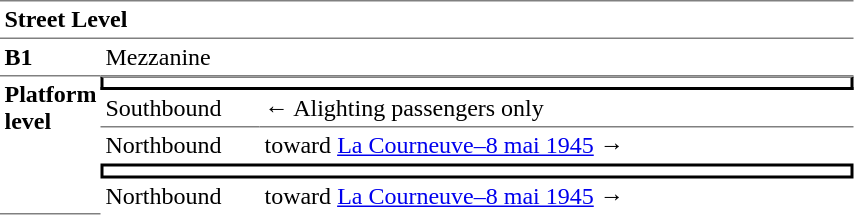<table cellspacing="0" cellpadding="3" border="0">
<tr>
<td colspan="3" data-darkreader-inline-border-top="" data-darkreader-inline-border-bottom="" style="border-bottom:solid 1px gray;border-top:solid 1px gray;" width="50" valign="top"><strong>Street Level</strong></td>
</tr>
<tr>
<td data-darkreader-inline-border-bottom="" style="border-bottom:solid 1px gray;" width="50" valign="top"><strong>B1</strong></td>
<td colspan="2" data-darkreader-inline-border-bottom="" style="border-bottom:solid 1px gray;" width="100" valign="top">Mezzanine</td>
</tr>
<tr>
<td rowspan="10" style="border-bottom:solid 1px gray;" width="50" valign="top"><strong>Platform level</strong></td>
<td colspan="2" style="border-top:solid 1px gray;border-right:solid 2px black;border-left:solid 2px black;border-bottom:solid 2px black;text-align:center;"></td>
</tr>
<tr>
<td style="border-bottom:solid 1px gray;" width="100">Southbound</td>
<td style="border-bottom:solid 1px gray;" width="390">←   Alighting passengers only</td>
</tr>
<tr>
<td>Northbound</td>
<td>   toward <a href='#'>La Courneuve–8 mai 1945</a>  →</td>
</tr>
<tr>
<td colspan="2" style="border-top:solid 2px black;border-right:solid 2px black;border-left:solid 2px black;border-bottom:solid 2px black;text-align:center;"></td>
</tr>
<tr>
<td>Northbound</td>
<td>   toward <a href='#'>La Courneuve–8 mai 1945</a>  →</td>
</tr>
</table>
